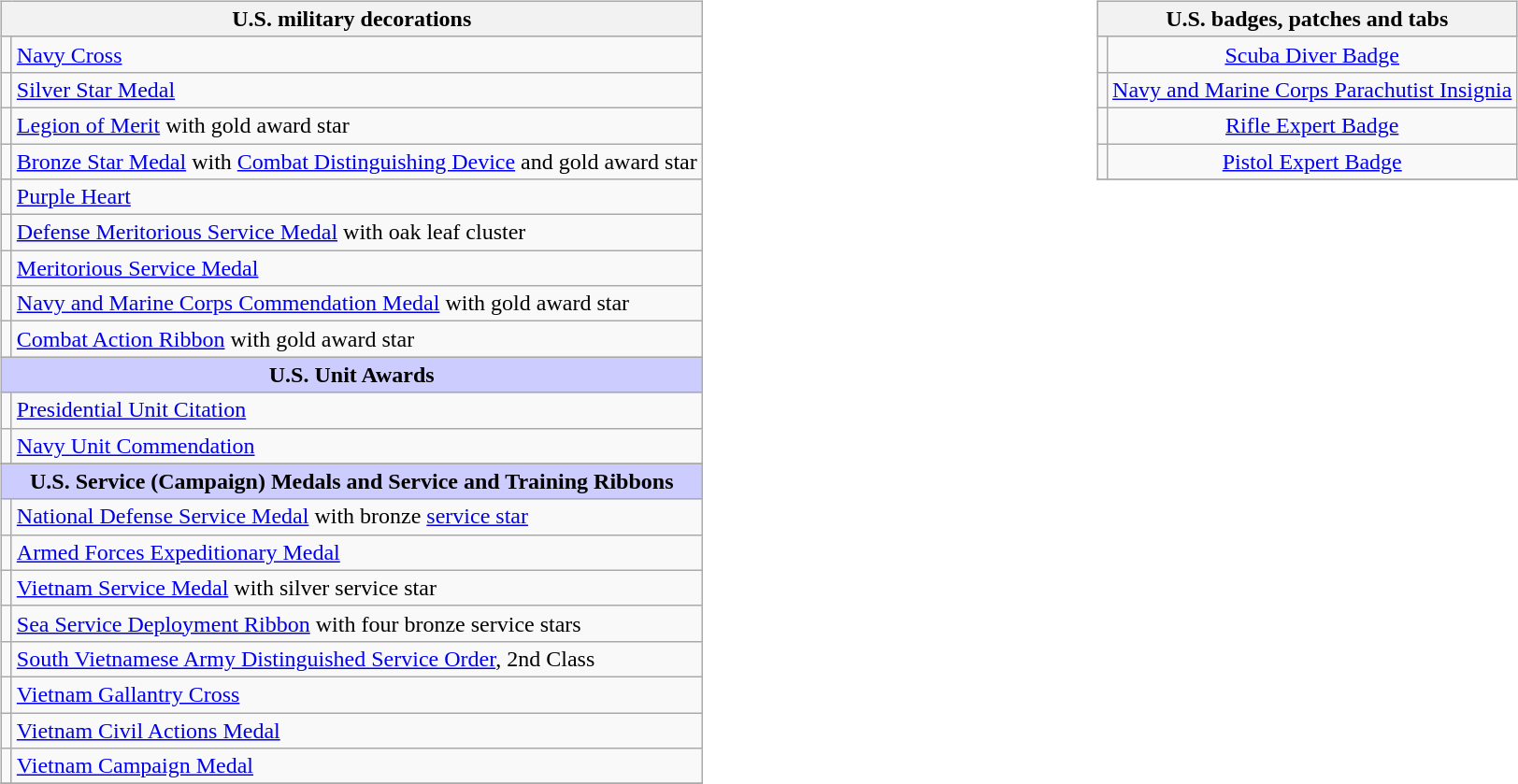<table style="width:100%;">
<tr>
<td valign="top"><br><table class="wikitable">
<tr style="background:#ccf; text-align:center;">
<th colspan="2"><strong>U.S. military decorations</strong></th>
</tr>
<tr>
<td></td>
<td><a href='#'>Navy Cross</a></td>
</tr>
<tr>
<td></td>
<td><a href='#'>Silver Star Medal</a></td>
</tr>
<tr>
<td></td>
<td><a href='#'>Legion of Merit</a> with gold award star</td>
</tr>
<tr>
<td></td>
<td><a href='#'>Bronze Star Medal</a> with <a href='#'>Combat Distinguishing Device</a> and gold award star</td>
</tr>
<tr>
<td></td>
<td><a href='#'>Purple Heart</a></td>
</tr>
<tr>
<td></td>
<td><a href='#'>Defense Meritorious Service Medal</a> with oak leaf cluster</td>
</tr>
<tr>
<td></td>
<td><a href='#'>Meritorious Service Medal</a></td>
</tr>
<tr>
<td></td>
<td><a href='#'>Navy and Marine Corps Commendation Medal</a> with gold award star</td>
</tr>
<tr>
<td></td>
<td><a href='#'>Combat Action Ribbon</a> with gold award star</td>
</tr>
<tr style="background:#ccf; text-align:center;">
<td colspan=2><strong>U.S. Unit Awards</strong></td>
</tr>
<tr>
<td></td>
<td><a href='#'>Presidential Unit Citation</a></td>
</tr>
<tr>
<td></td>
<td><a href='#'>Navy Unit Commendation</a></td>
</tr>
<tr>
</tr>
<tr style="background:#ccf; text-align:center;">
<td colspan=2><strong>U.S. Service (Campaign) Medals and Service and Training Ribbons</strong></td>
</tr>
<tr>
<td></td>
<td><a href='#'>National Defense Service Medal</a> with bronze <a href='#'>service star</a></td>
</tr>
<tr>
<td></td>
<td><a href='#'>Armed Forces Expeditionary Medal</a></td>
</tr>
<tr>
<td></td>
<td><a href='#'>Vietnam Service Medal</a> with silver service star</td>
</tr>
<tr>
<td></td>
<td><a href='#'>Sea Service Deployment Ribbon</a> with four bronze service stars</td>
</tr>
<tr>
<td></td>
<td><a href='#'>South Vietnamese Army Distinguished Service Order</a>, 2nd Class</td>
</tr>
<tr>
<td></td>
<td><a href='#'>Vietnam Gallantry Cross</a></td>
</tr>
<tr>
<td></td>
<td><a href='#'>Vietnam Civil Actions Medal</a></td>
</tr>
<tr>
<td></td>
<td><a href='#'>Vietnam Campaign Medal</a></td>
</tr>
<tr>
</tr>
</table>
</td>
<td valign="top"><br><table class="wikitable">
<tr style="background:#ccf; text-align:center;">
<th colspan="2"><strong>U.S. badges, patches and tabs</strong></th>
</tr>
<tr>
<td align=center></td>
<td align=center><a href='#'>Scuba Diver Badge</a></td>
</tr>
<tr>
<td align=center></td>
<td align=center><a href='#'>Navy and Marine Corps Parachutist Insignia</a></td>
</tr>
<tr>
<td align=center></td>
<td align=center><a href='#'>Rifle Expert Badge</a></td>
</tr>
<tr>
<td align=center></td>
<td align=center><a href='#'>Pistol Expert Badge</a></td>
</tr>
<tr>
</tr>
<tr>
</tr>
<tr>
</tr>
</table>
</td>
</tr>
</table>
